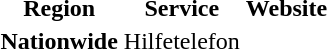<table>
<tr>
<th>Region</th>
<th>Service</th>
<th>Website</th>
</tr>
<tr>
<th>Nationwide</th>
<td>Hilfetelefon</td>
<td></td>
</tr>
</table>
